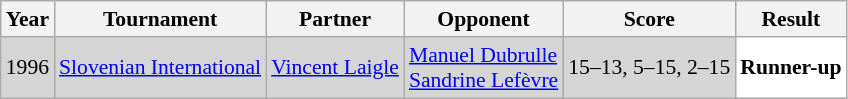<table class="sortable wikitable" style="font-size: 90%;">
<tr>
<th>Year</th>
<th>Tournament</th>
<th>Partner</th>
<th>Opponent</th>
<th>Score</th>
<th>Result</th>
</tr>
<tr style="background:#D5D5D5">
<td align="center">1996</td>
<td align="left"><a href='#'>Slovenian International</a></td>
<td align="left"> <a href='#'>Vincent Laigle</a></td>
<td align="left"> <a href='#'>Manuel Dubrulle</a><br> <a href='#'>Sandrine Lefèvre</a></td>
<td align="left">15–13, 5–15, 2–15</td>
<td style="text-align:left; background:white"> <strong>Runner-up</strong></td>
</tr>
</table>
